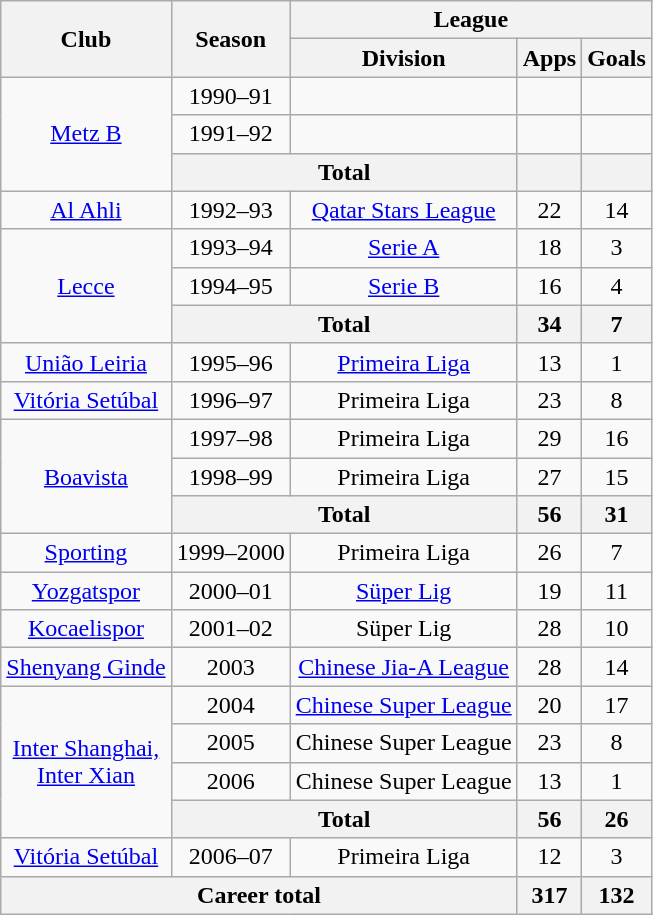<table class="wikitable" style="text-align:center">
<tr>
<th rowspan="2">Club</th>
<th rowspan="2">Season</th>
<th colspan="3">League</th>
</tr>
<tr>
<th>Division</th>
<th>Apps</th>
<th>Goals</th>
</tr>
<tr>
<td rowspan="3"><a href='#'>Metz B</a></td>
<td>1990–91</td>
<td></td>
<td></td>
<td></td>
</tr>
<tr>
<td>1991–92</td>
<td></td>
<td></td>
<td></td>
</tr>
<tr>
<th colspan="2">Total</th>
<th></th>
<th></th>
</tr>
<tr>
<td><a href='#'>Al Ahli</a></td>
<td>1992–93</td>
<td><a href='#'>Qatar Stars League</a></td>
<td>22</td>
<td>14</td>
</tr>
<tr>
<td rowspan="3"><a href='#'>Lecce</a></td>
<td>1993–94</td>
<td><a href='#'>Serie A</a></td>
<td>18</td>
<td>3</td>
</tr>
<tr>
<td>1994–95</td>
<td><a href='#'>Serie B</a></td>
<td>16</td>
<td>4</td>
</tr>
<tr>
<th colspan="2">Total</th>
<th>34</th>
<th>7</th>
</tr>
<tr>
<td><a href='#'>União Leiria</a></td>
<td>1995–96</td>
<td><a href='#'>Primeira Liga</a></td>
<td>13</td>
<td>1</td>
</tr>
<tr>
<td><a href='#'>Vitória Setúbal</a></td>
<td>1996–97</td>
<td>Primeira Liga</td>
<td>23</td>
<td>8</td>
</tr>
<tr>
<td rowspan="3"><a href='#'>Boavista</a></td>
<td>1997–98</td>
<td>Primeira Liga</td>
<td>29</td>
<td>16</td>
</tr>
<tr>
<td>1998–99</td>
<td>Primeira Liga</td>
<td>27</td>
<td>15</td>
</tr>
<tr>
<th colspan="2">Total</th>
<th>56</th>
<th>31</th>
</tr>
<tr>
<td><a href='#'>Sporting</a></td>
<td>1999–2000</td>
<td>Primeira Liga</td>
<td>26</td>
<td>7</td>
</tr>
<tr>
<td><a href='#'>Yozgatspor</a></td>
<td>2000–01</td>
<td><a href='#'>Süper Lig</a></td>
<td>19</td>
<td>11</td>
</tr>
<tr>
<td><a href='#'>Kocaelispor</a></td>
<td>2001–02</td>
<td>Süper Lig</td>
<td>28</td>
<td>10</td>
</tr>
<tr>
<td><a href='#'>Shenyang Ginde</a></td>
<td>2003</td>
<td><a href='#'>Chinese Jia-A League</a></td>
<td>28</td>
<td>14</td>
</tr>
<tr>
<td rowspan="4"><a href='#'>Inter Shanghai,<br>Inter Xian</a></td>
<td>2004</td>
<td><a href='#'>Chinese Super League</a></td>
<td>20</td>
<td>17</td>
</tr>
<tr>
<td>2005</td>
<td>Chinese Super League</td>
<td>23</td>
<td>8</td>
</tr>
<tr>
<td>2006</td>
<td>Chinese Super League</td>
<td>13</td>
<td>1</td>
</tr>
<tr>
<th colspan="2">Total</th>
<th>56</th>
<th>26</th>
</tr>
<tr>
<td><a href='#'>Vitória Setúbal</a></td>
<td>2006–07</td>
<td>Primeira Liga</td>
<td>12</td>
<td>3</td>
</tr>
<tr>
<th colspan="3">Career total</th>
<th>317</th>
<th>132</th>
</tr>
</table>
